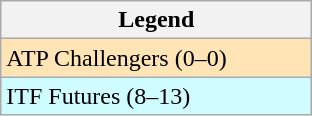<table class="wikitable">
<tr>
<th width=200>Legend</th>
</tr>
<tr style="background:moccasin;">
<td width=200>ATP Challengers (0–0)</td>
</tr>
<tr style="background:#cffcff;">
<td width=200>ITF Futures (8–13)</td>
</tr>
</table>
